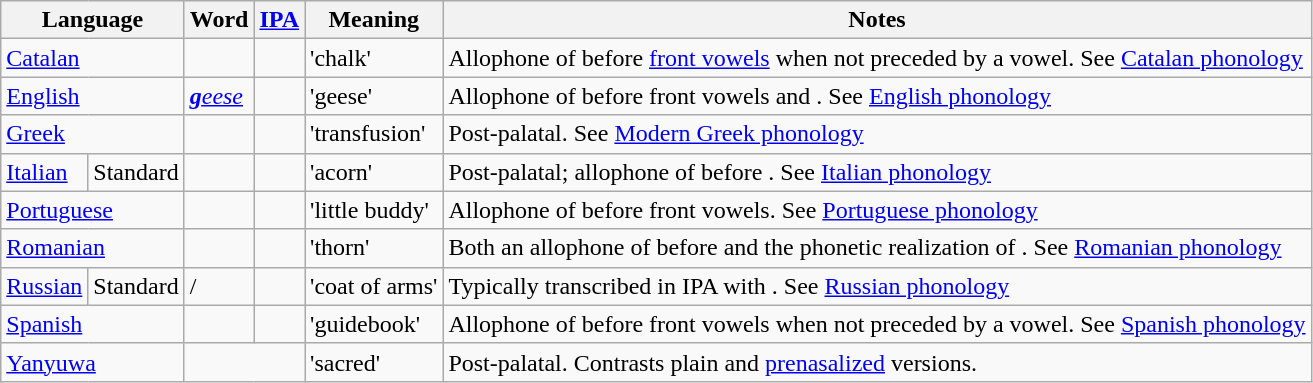<table class="wikitable">
<tr>
<th colspan="2">Language</th>
<th>Word</th>
<th><a href='#'>IPA</a></th>
<th>Meaning</th>
<th>Notes</th>
</tr>
<tr>
<td colspan="2"><a href='#'>Catalan</a></td>
<td></td>
<td></td>
<td>'chalk'</td>
<td>Allophone of  before <a href='#'>front vowels</a> when not preceded by a vowel. See <a href='#'>Catalan phonology</a></td>
</tr>
<tr>
<td colspan="2"><a href='#'>English</a></td>
<td><em><a href='#'><strong>g</strong>eese</a></em></td>
<td></td>
<td>'geese'</td>
<td>Allophone of  before front vowels and . See <a href='#'>English phonology</a></td>
</tr>
<tr>
<td colspan="2"><a href='#'>Greek</a></td>
<td></td>
<td></td>
<td>'transfusion'</td>
<td>Post-palatal. See <a href='#'>Modern Greek phonology</a></td>
</tr>
<tr>
<td><a href='#'>Italian</a></td>
<td>Standard</td>
<td></td>
<td></td>
<td>'acorn'</td>
<td>Post-palatal; allophone of  before . See <a href='#'>Italian phonology</a></td>
</tr>
<tr>
<td colspan="2"><a href='#'>Portuguese</a></td>
<td></td>
<td></td>
<td>'little buddy'</td>
<td>Allophone of  before front vowels. See <a href='#'>Portuguese phonology</a></td>
</tr>
<tr>
<td colspan="2"><a href='#'>Romanian</a></td>
<td></td>
<td></td>
<td>'thorn'</td>
<td>Both an allophone of  before  and the phonetic realization of . See <a href='#'>Romanian phonology</a></td>
</tr>
<tr>
<td><a href='#'>Russian</a></td>
<td>Standard</td>
<td>/</td>
<td></td>
<td>'coat of arms'</td>
<td>Typically transcribed in IPA with . See <a href='#'>Russian phonology</a></td>
</tr>
<tr>
<td colspan="2"><a href='#'>Spanish</a></td>
<td></td>
<td></td>
<td>'guidebook'</td>
<td>Allophone of  before front vowels when not preceded by a vowel. See <a href='#'>Spanish phonology</a></td>
</tr>
<tr>
<td colspan="2"><a href='#'>Yanyuwa</a></td>
<td colspan="2" style="text-align:center;"></td>
<td>'sacred'</td>
<td>Post-palatal. Contrasts plain and <a href='#'>prenasalized</a> versions.</td>
</tr>
</table>
